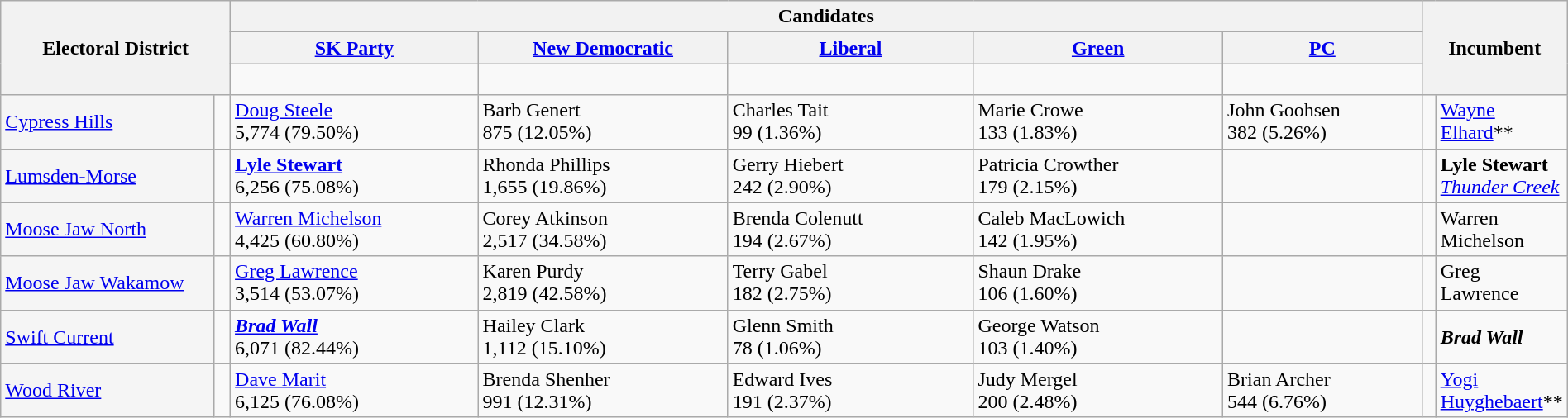<table class="wikitable" style="width:100%;">
<tr>
<th style="width:16%;" rowspan="3" colspan="2">Electoral District</th>
<th colspan=5>Candidates</th>
<th style="width:14%;" rowspan="3" colspan="2">Incumbent</th>
</tr>
<tr>
<th style="width:17.5%;"><a href='#'>SK Party</a></th>
<th style="width:17.5%;"><a href='#'>New Democratic</a></th>
<th style="width:17.5%;"><a href='#'>Liberal</a></th>
<th style="width:17.5%;"><a href='#'>Green</a></th>
<th style="width:17.5%;"><a href='#'>PC</a></th>
</tr>
<tr>
<td width=17.5% > </td>
<td width=17.5% > </td>
<td width=17.5% > </td>
<td width=17.5% > </td>
<td width=17.5% > </td>
</tr>
<tr>
<td style="background:whitesmoke;"><a href='#'>Cypress Hills</a></td>
<td> </td>
<td><a href='#'>Doug Steele</a><br>5,774 (79.50%)</td>
<td>Barb Genert<br>875 (12.05%)</td>
<td>Charles Tait<br>99 (1.36%)</td>
<td>Marie Crowe<br>133 (1.83%)</td>
<td>John Goohsen<br>382 (5.26%)</td>
<td> </td>
<td><a href='#'>Wayne Elhard</a>**</td>
</tr>
<tr>
<td style="background:whitesmoke;"><a href='#'>Lumsden-Morse</a></td>
<td> </td>
<td><strong><a href='#'>Lyle Stewart</a></strong><br>6,256 (75.08%)</td>
<td>Rhonda Phillips<br>1,655 (19.86%)</td>
<td>Gerry Hiebert<br>242 (2.90%)</td>
<td>Patricia Crowther<br>179 (2.15%)</td>
<td></td>
<td> </td>
<td><strong>Lyle Stewart</strong><br><span><em><a href='#'>Thunder Creek</a></em></span></td>
</tr>
<tr>
<td style="background:whitesmoke;"><a href='#'>Moose Jaw North</a></td>
<td> </td>
<td><a href='#'>Warren Michelson</a><br>4,425 (60.80%)</td>
<td>Corey Atkinson<br>2,517 (34.58%)</td>
<td>Brenda Colenutt<br>194 (2.67%)</td>
<td>Caleb MacLowich<br>142 (1.95%)</td>
<td></td>
<td> </td>
<td>Warren Michelson</td>
</tr>
<tr>
<td style="background:whitesmoke;"><a href='#'>Moose Jaw Wakamow</a></td>
<td> </td>
<td><a href='#'>Greg Lawrence</a><br>3,514 (53.07%)</td>
<td>Karen Purdy<br>2,819 (42.58%)</td>
<td>Terry Gabel<br>182 (2.75%)</td>
<td>Shaun Drake<br>106 (1.60%)</td>
<td></td>
<td> </td>
<td>Greg Lawrence</td>
</tr>
<tr>
<td style="background:whitesmoke;"><a href='#'>Swift Current</a></td>
<td> </td>
<td><strong><em><a href='#'>Brad Wall</a></em></strong><br>6,071 (82.44%)</td>
<td>Hailey Clark<br>1,112 (15.10%)</td>
<td>Glenn Smith<br>78 (1.06%)</td>
<td>George Watson<br>103 (1.40%)</td>
<td></td>
<td> </td>
<td><strong><em>Brad Wall</em></strong></td>
</tr>
<tr>
<td style="background:whitesmoke;"><a href='#'>Wood River</a></td>
<td> </td>
<td><a href='#'>Dave Marit</a><br>6,125 (76.08%)</td>
<td>Brenda Shenher<br>991 (12.31%)</td>
<td>Edward Ives<br>191 (2.37%)</td>
<td>Judy Mergel<br>200 (2.48%)</td>
<td>Brian Archer<br>544 (6.76%)</td>
<td> </td>
<td><a href='#'>Yogi Huyghebaert</a>**</td>
</tr>
</table>
